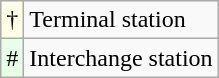<table class="wikitable">
<tr>
<td style="background-color:#FFFFE6">†</td>
<td>Terminal station</td>
</tr>
<tr>
<td style="background-color:#E6FFE6">#</td>
<td>Interchange station</td>
</tr>
</table>
